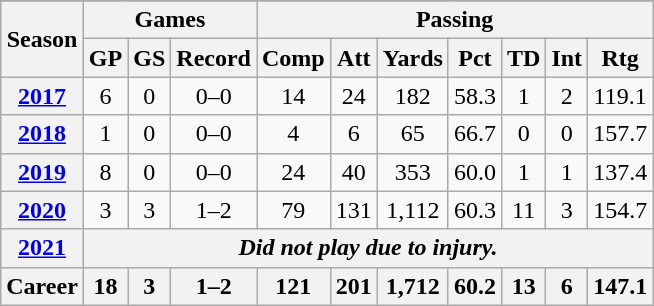<table class=wikitable style="text-align:center;">
<tr>
</tr>
<tr>
<th rowspan="2">Season</th>
<th colspan="3">Games</th>
<th colspan="7">Passing</th>
</tr>
<tr>
<th>GP</th>
<th>GS</th>
<th>Record</th>
<th>Comp</th>
<th>Att</th>
<th>Yards</th>
<th>Pct</th>
<th>TD</th>
<th>Int</th>
<th>Rtg</th>
</tr>
<tr>
<th><a href='#'>2017</a></th>
<td>6</td>
<td>0</td>
<td>0–0</td>
<td>14</td>
<td>24</td>
<td>182</td>
<td>58.3</td>
<td>1</td>
<td>2</td>
<td>119.1</td>
</tr>
<tr>
<th><a href='#'>2018</a></th>
<td>1</td>
<td>0</td>
<td>0–0</td>
<td>4</td>
<td>6</td>
<td>65</td>
<td>66.7</td>
<td>0</td>
<td>0</td>
<td>157.7</td>
</tr>
<tr>
<th><a href='#'>2019</a></th>
<td>8</td>
<td>0</td>
<td>0–0</td>
<td>24</td>
<td>40</td>
<td>353</td>
<td>60.0</td>
<td>1</td>
<td>1</td>
<td>137.4</td>
</tr>
<tr>
<th><a href='#'>2020</a></th>
<td>3</td>
<td>3</td>
<td>1–2</td>
<td>79</td>
<td>131</td>
<td>1,112</td>
<td>60.3</td>
<td>11</td>
<td>3</td>
<td>154.7</td>
</tr>
<tr>
<th><a href='#'>2021</a></th>
<th colspan="12"><em>Did not play due to injury.</em></th>
</tr>
<tr>
<th>Career</th>
<th>18</th>
<th>3</th>
<th>1–2</th>
<th>121</th>
<th>201</th>
<th>1,712</th>
<th>60.2</th>
<th>13</th>
<th>6</th>
<th>147.1</th>
</tr>
</table>
